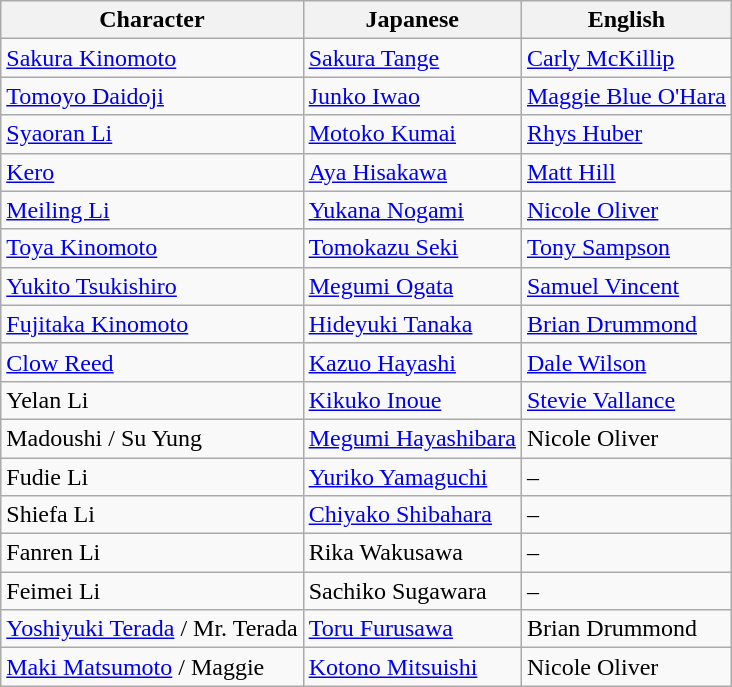<table class="wikitable">
<tr>
<th>Character</th>
<th>Japanese</th>
<th>English</th>
</tr>
<tr>
<td><a href='#'>Sakura Kinomoto</a></td>
<td><a href='#'>Sakura Tange</a></td>
<td><a href='#'>Carly McKillip</a></td>
</tr>
<tr>
<td><a href='#'>Tomoyo Daidoji</a></td>
<td><a href='#'>Junko Iwao</a></td>
<td><a href='#'>Maggie Blue O'Hara</a></td>
</tr>
<tr>
<td><a href='#'>Syaoran Li</a></td>
<td><a href='#'>Motoko Kumai</a></td>
<td><a href='#'>Rhys Huber</a></td>
</tr>
<tr>
<td><a href='#'>Kero</a></td>
<td><a href='#'>Aya Hisakawa</a></td>
<td><a href='#'>Matt Hill</a></td>
</tr>
<tr>
<td><a href='#'>Meiling Li</a></td>
<td><a href='#'>Yukana Nogami</a></td>
<td><a href='#'>Nicole Oliver</a></td>
</tr>
<tr>
<td><a href='#'>Toya Kinomoto</a></td>
<td><a href='#'>Tomokazu Seki</a></td>
<td><a href='#'>Tony Sampson</a></td>
</tr>
<tr>
<td><a href='#'>Yukito Tsukishiro</a></td>
<td><a href='#'>Megumi Ogata</a></td>
<td><a href='#'>Samuel Vincent</a></td>
</tr>
<tr>
<td><a href='#'>Fujitaka Kinomoto</a></td>
<td><a href='#'>Hideyuki Tanaka</a></td>
<td><a href='#'>Brian Drummond</a></td>
</tr>
<tr>
<td><a href='#'>Clow Reed</a></td>
<td><a href='#'>Kazuo Hayashi</a></td>
<td><a href='#'>Dale Wilson</a></td>
</tr>
<tr>
<td>Yelan Li</td>
<td><a href='#'>Kikuko Inoue</a></td>
<td><a href='#'>Stevie Vallance</a></td>
</tr>
<tr>
<td>Madoushi / Su Yung</td>
<td><a href='#'>Megumi Hayashibara</a></td>
<td>Nicole Oliver</td>
</tr>
<tr>
<td>Fudie Li</td>
<td><a href='#'>Yuriko Yamaguchi</a></td>
<td>–</td>
</tr>
<tr>
<td>Shiefa Li</td>
<td><a href='#'>Chiyako Shibahara</a></td>
<td>–</td>
</tr>
<tr>
<td>Fanren Li</td>
<td>Rika Wakusawa</td>
<td>–</td>
</tr>
<tr>
<td>Feimei Li</td>
<td>Sachiko Sugawara</td>
<td>–</td>
</tr>
<tr>
<td><a href='#'>Yoshiyuki Terada</a> / Mr. Terada</td>
<td><a href='#'>Toru Furusawa</a></td>
<td>Brian Drummond</td>
</tr>
<tr>
<td><a href='#'>Maki Matsumoto</a> / Maggie</td>
<td><a href='#'>Kotono Mitsuishi</a></td>
<td>Nicole Oliver</td>
</tr>
</table>
